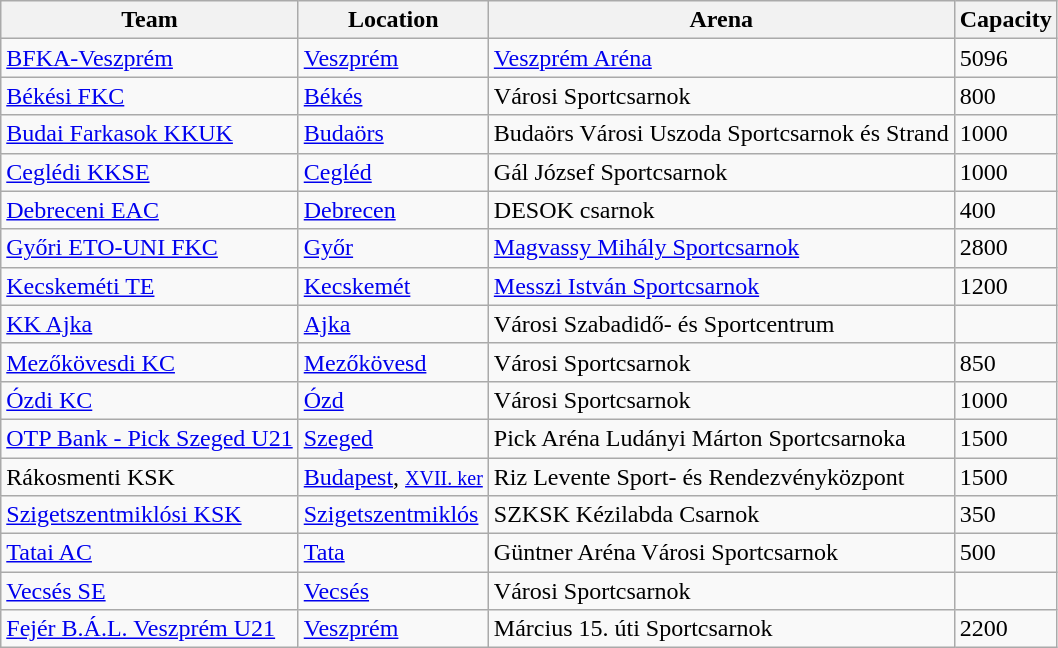<table class="wikitable sortable" style="text-align: left;">
<tr>
<th>Team</th>
<th>Location</th>
<th>Arena</th>
<th>Capacity</th>
</tr>
<tr>
<td><a href='#'>BFKA-Veszprém</a></td>
<td><a href='#'>Veszprém</a></td>
<td><a href='#'>Veszprém Aréna</a></td>
<td>5096</td>
</tr>
<tr>
<td><a href='#'>Békési FKC</a></td>
<td><a href='#'>Békés</a></td>
<td>Városi Sportcsarnok</td>
<td>800</td>
</tr>
<tr>
<td><a href='#'>Budai Farkasok KKUK</a></td>
<td><a href='#'>Budaörs</a></td>
<td>Budaörs Városi Uszoda Sportcsarnok és Strand</td>
<td>1000</td>
</tr>
<tr>
<td><a href='#'>Ceglédi KKSE</a></td>
<td><a href='#'>Cegléd</a></td>
<td>Gál József Sportcsarnok</td>
<td>1000</td>
</tr>
<tr>
<td><a href='#'>Debreceni EAC</a></td>
<td><a href='#'>Debrecen</a></td>
<td>DESOK csarnok</td>
<td>400</td>
</tr>
<tr>
<td><a href='#'>Győri ETO-UNI FKC</a></td>
<td><a href='#'>Győr</a></td>
<td><a href='#'>Magvassy Mihály Sportcsarnok</a></td>
<td>2800</td>
</tr>
<tr>
<td><a href='#'>Kecskeméti TE</a></td>
<td><a href='#'>Kecskemét</a></td>
<td><a href='#'>Messzi István Sportcsarnok</a></td>
<td>1200</td>
</tr>
<tr>
<td><a href='#'>KK Ajka</a></td>
<td><a href='#'>Ajka</a></td>
<td>Városi Szabadidő- és Sportcentrum</td>
<td></td>
</tr>
<tr>
<td><a href='#'>Mezőkövesdi KC</a></td>
<td><a href='#'>Mezőkövesd</a></td>
<td>Városi Sportcsarnok</td>
<td>850</td>
</tr>
<tr>
<td><a href='#'>Ózdi KC</a></td>
<td><a href='#'>Ózd</a></td>
<td>Városi Sportcsarnok</td>
<td>1000</td>
</tr>
<tr>
<td><a href='#'>OTP Bank - Pick Szeged U21</a></td>
<td><a href='#'>Szeged</a></td>
<td>Pick Aréna Ludányi Márton Sportcsarnoka</td>
<td>1500</td>
</tr>
<tr>
<td>Rákosmenti KSK</td>
<td><a href='#'>Budapest</a>, <small><a href='#'>XVII. ker</a></small></td>
<td>Riz Levente Sport- és Rendezvényközpont</td>
<td>1500</td>
</tr>
<tr>
<td><a href='#'>Szigetszentmiklósi KSK</a></td>
<td><a href='#'>Szigetszentmiklós</a></td>
<td>SZKSK Kézilabda Csarnok</td>
<td>350</td>
</tr>
<tr>
<td><a href='#'>Tatai AC</a></td>
<td><a href='#'>Tata</a></td>
<td>Güntner Aréna Városi Sportcsarnok</td>
<td>500</td>
</tr>
<tr>
<td><a href='#'>Vecsés SE</a></td>
<td><a href='#'>Vecsés</a></td>
<td>Városi Sportcsarnok</td>
<td></td>
</tr>
<tr>
<td><a href='#'>Fejér B.Á.L. Veszprém U21</a></td>
<td><a href='#'>Veszprém</a></td>
<td>Március 15. úti Sportcsarnok</td>
<td>2200</td>
</tr>
</table>
